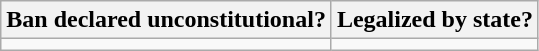<table class="wikitable">
<tr>
<th>Ban declared unconstitutional?</th>
<th>Legalized by state?</th>
</tr>
<tr>
<td></td>
<td></td>
</tr>
</table>
